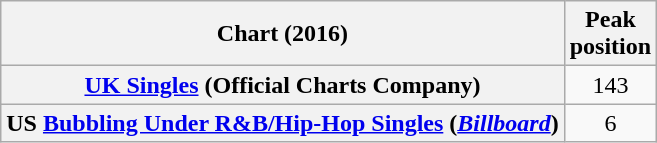<table class="wikitable sortable plainrowheaders" style="text-align:center">
<tr>
<th scope="col">Chart (2016)</th>
<th scope="col">Peak<br>position</th>
</tr>
<tr>
<th scope="row"><a href='#'>UK Singles</a> (Official Charts Company)</th>
<td>143</td>
</tr>
<tr>
<th scope="row">US <a href='#'>Bubbling Under R&B/Hip-Hop Singles</a> (<em><a href='#'>Billboard</a></em>)</th>
<td style="text-align:center;">6</td>
</tr>
</table>
